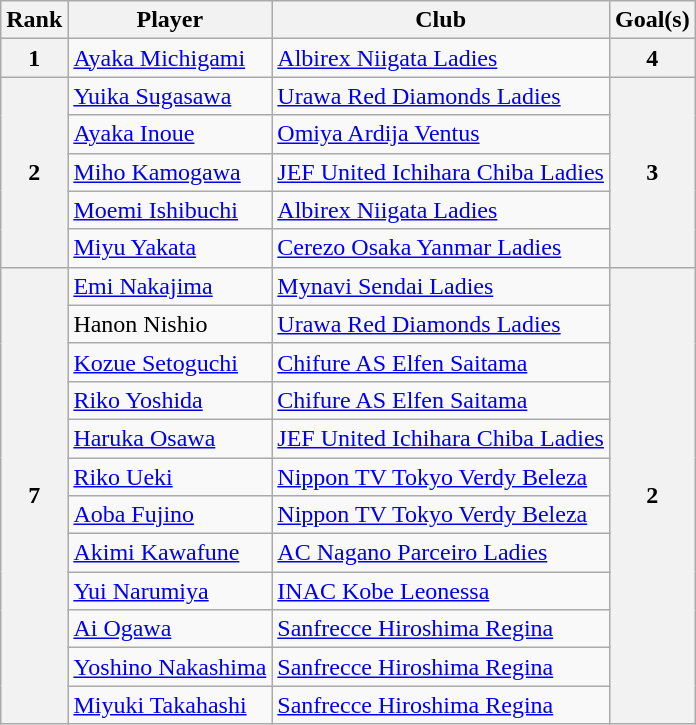<table class="wikitable">
<tr>
<th>Rank</th>
<th>Player</th>
<th>Club</th>
<th>Goal(s)</th>
</tr>
<tr>
<th>1</th>
<td><a href='#'>Ayaka Michigami</a></td>
<td><a href='#'>Albirex Niigata Ladies</a></td>
<th>4</th>
</tr>
<tr>
<th rowspan="5">2</th>
<td><a href='#'>Yuika Sugasawa</a></td>
<td><a href='#'>Urawa Red Diamonds Ladies</a></td>
<th rowspan="5">3</th>
</tr>
<tr>
<td><a href='#'>Ayaka Inoue</a></td>
<td><a href='#'>Omiya Ardija Ventus</a></td>
</tr>
<tr>
<td><a href='#'>Miho Kamogawa</a></td>
<td><a href='#'>JEF United Ichihara Chiba Ladies</a></td>
</tr>
<tr>
<td><a href='#'>Moemi Ishibuchi</a></td>
<td><a href='#'>Albirex Niigata Ladies</a></td>
</tr>
<tr>
<td><a href='#'>Miyu Yakata</a></td>
<td><a href='#'>Cerezo Osaka Yanmar Ladies</a></td>
</tr>
<tr>
<th rowspan="12">7</th>
<td><a href='#'>Emi Nakajima</a></td>
<td><a href='#'>Mynavi Sendai Ladies</a></td>
<th rowspan="12">2</th>
</tr>
<tr>
<td>Hanon Nishio</td>
<td><a href='#'>Urawa Red Diamonds Ladies</a></td>
</tr>
<tr>
<td><a href='#'>Kozue Setoguchi</a></td>
<td><a href='#'>Chifure AS Elfen Saitama</a></td>
</tr>
<tr>
<td><a href='#'>Riko Yoshida</a></td>
<td><a href='#'>Chifure AS Elfen Saitama</a></td>
</tr>
<tr>
<td><a href='#'>Haruka Osawa</a></td>
<td><a href='#'>JEF United Ichihara Chiba Ladies</a></td>
</tr>
<tr>
<td><a href='#'>Riko Ueki</a></td>
<td><a href='#'>Nippon TV Tokyo Verdy Beleza</a></td>
</tr>
<tr>
<td><a href='#'>Aoba Fujino</a></td>
<td><a href='#'>Nippon TV Tokyo Verdy Beleza</a></td>
</tr>
<tr>
<td><a href='#'>Akimi Kawafune</a></td>
<td><a href='#'>AC Nagano Parceiro Ladies</a></td>
</tr>
<tr>
<td><a href='#'>Yui Narumiya</a></td>
<td><a href='#'>INAC Kobe Leonessa</a></td>
</tr>
<tr>
<td><a href='#'>Ai Ogawa</a></td>
<td><a href='#'>Sanfrecce Hiroshima Regina</a></td>
</tr>
<tr>
<td><a href='#'>Yoshino Nakashima</a></td>
<td><a href='#'>Sanfrecce Hiroshima Regina</a></td>
</tr>
<tr>
<td><a href='#'>Miyuki Takahashi</a></td>
<td><a href='#'>Sanfrecce Hiroshima Regina</a></td>
</tr>
</table>
